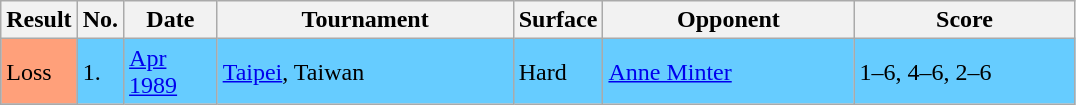<table class="sortable wikitable">
<tr>
<th>Result</th>
<th style="width:20px">No.</th>
<th style="width:55px">Date</th>
<th style="width:190px">Tournament</th>
<th style="width:50px">Surface</th>
<th style="width:160px">Opponent</th>
<th style="width:140px" class="unsortable">Score</th>
</tr>
<tr bgcolor="66CCFF">
<td style="background:#ffa07a;">Loss</td>
<td>1.</td>
<td><a href='#'>Apr 1989</a></td>
<td><a href='#'>Taipei</a>, Taiwan</td>
<td>Hard</td>
<td> <a href='#'>Anne Minter</a></td>
<td>1–6, 4–6, 2–6</td>
</tr>
</table>
